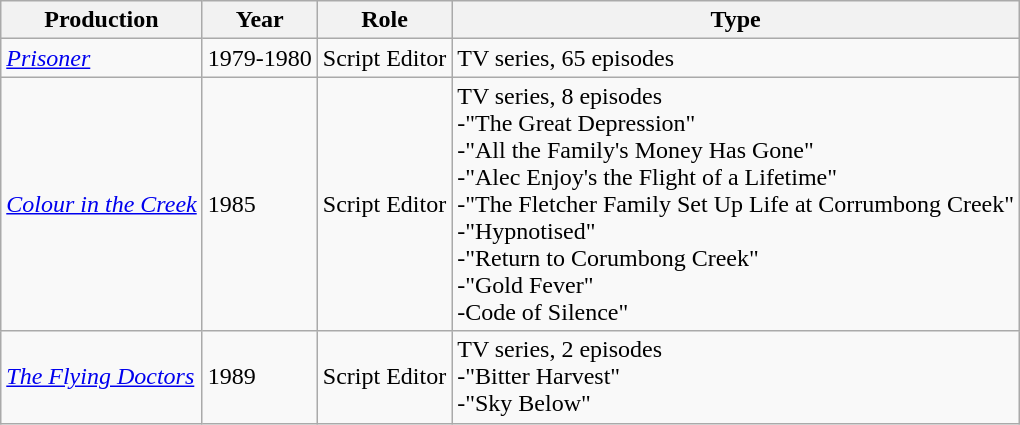<table class="wikitable">
<tr>
<th>Production</th>
<th>Year</th>
<th>Role</th>
<th>Type</th>
</tr>
<tr>
<td><em><a href='#'>Prisoner</a></em></td>
<td>1979-1980</td>
<td>Script Editor</td>
<td>TV series, 65 episodes</td>
</tr>
<tr>
<td><em><a href='#'>Colour in the Creek</a></em></td>
<td>1985</td>
<td>Script Editor</td>
<td>TV series, 8 episodes<br>-"The Great Depression"<br>-"All the Family's Money Has Gone"<br>-"Alec Enjoy's the Flight of a Lifetime"<br>-"The Fletcher Family Set Up Life at Corrumbong Creek"<br>-"Hypnotised"<br>-"Return to Corumbong Creek"<br>-"Gold Fever"<br>-Code of Silence"</td>
</tr>
<tr>
<td><em><a href='#'>The Flying Doctors</a></em></td>
<td>1989</td>
<td>Script Editor</td>
<td>TV series, 2 episodes<br>-"Bitter Harvest"<br>-"Sky Below"</td>
</tr>
</table>
